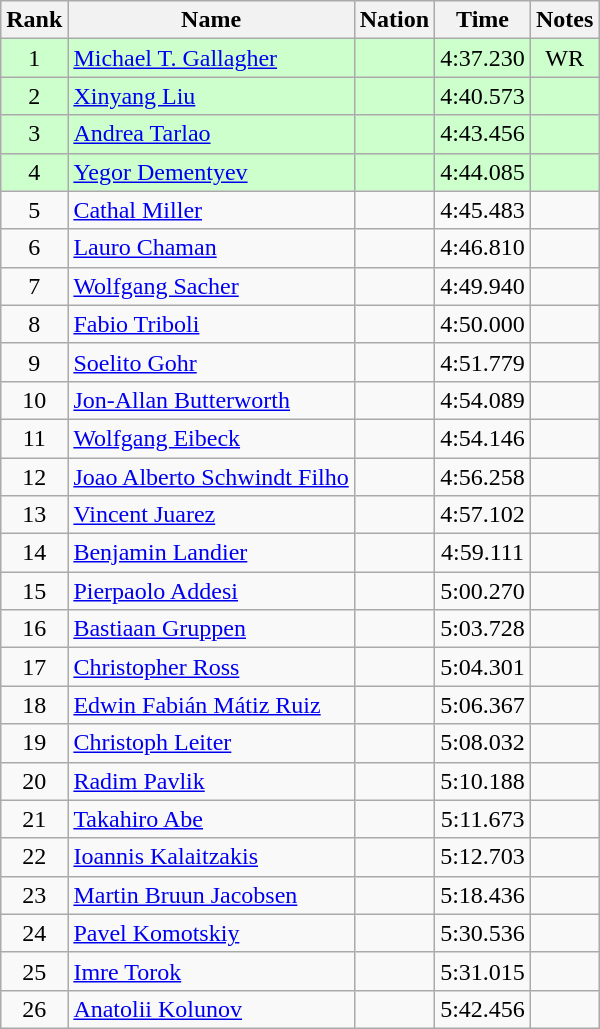<table class="wikitable sortable" style="text-align:center">
<tr>
<th>Rank</th>
<th>Name</th>
<th>Nation</th>
<th>Time</th>
<th>Notes</th>
</tr>
<tr bgcolor=ccffcc>
<td>1</td>
<td align=left><a href='#'>Michael T. Gallagher</a></td>
<td align=left></td>
<td>4:37.230</td>
<td>WR</td>
</tr>
<tr bgcolor=ccffcc>
<td>2</td>
<td align=left><a href='#'>Xinyang Liu</a></td>
<td align=left></td>
<td>4:40.573</td>
<td></td>
</tr>
<tr bgcolor=ccffcc>
<td>3</td>
<td align=left><a href='#'>Andrea Tarlao</a></td>
<td align=left></td>
<td>4:43.456</td>
<td></td>
</tr>
<tr bgcolor=ccffcc>
<td>4</td>
<td align=left><a href='#'>Yegor Dementyev</a></td>
<td align=left></td>
<td>4:44.085</td>
<td></td>
</tr>
<tr>
<td>5</td>
<td align=left><a href='#'>Cathal Miller</a></td>
<td align=left></td>
<td>4:45.483</td>
<td></td>
</tr>
<tr>
<td>6</td>
<td align=left><a href='#'>Lauro Chaman</a></td>
<td align=left></td>
<td>4:46.810</td>
<td></td>
</tr>
<tr>
<td>7</td>
<td align=left><a href='#'>Wolfgang Sacher</a></td>
<td align=left></td>
<td>4:49.940</td>
<td></td>
</tr>
<tr>
<td>8</td>
<td align=left><a href='#'>Fabio Triboli</a></td>
<td align=left></td>
<td>4:50.000</td>
<td></td>
</tr>
<tr>
<td>9</td>
<td align=left><a href='#'>Soelito Gohr</a></td>
<td align=left></td>
<td>4:51.779</td>
<td></td>
</tr>
<tr>
<td>10</td>
<td align=left><a href='#'>Jon-Allan Butterworth</a></td>
<td align=left></td>
<td>4:54.089</td>
<td></td>
</tr>
<tr>
<td>11</td>
<td align=left><a href='#'>Wolfgang Eibeck</a></td>
<td align=left></td>
<td>4:54.146</td>
<td></td>
</tr>
<tr>
<td>12</td>
<td align=left><a href='#'>Joao Alberto Schwindt Filho</a></td>
<td align=left></td>
<td>4:56.258</td>
<td></td>
</tr>
<tr>
<td>13</td>
<td align=left><a href='#'>Vincent Juarez</a></td>
<td align=left></td>
<td>4:57.102</td>
<td></td>
</tr>
<tr>
<td>14</td>
<td align=left><a href='#'>Benjamin Landier</a></td>
<td align=left></td>
<td>4:59.111</td>
<td></td>
</tr>
<tr>
<td>15</td>
<td align=left><a href='#'>Pierpaolo Addesi</a></td>
<td align=left></td>
<td>5:00.270</td>
<td></td>
</tr>
<tr>
<td>16</td>
<td align=left><a href='#'>Bastiaan Gruppen</a></td>
<td align=left></td>
<td>5:03.728</td>
<td></td>
</tr>
<tr>
<td>17</td>
<td align=left><a href='#'>Christopher Ross</a></td>
<td align=left></td>
<td>5:04.301</td>
<td></td>
</tr>
<tr>
<td>18</td>
<td align=left><a href='#'>Edwin Fabián Mátiz Ruiz</a></td>
<td align=left></td>
<td>5:06.367</td>
<td></td>
</tr>
<tr>
<td>19</td>
<td align=left><a href='#'>Christoph Leiter</a></td>
<td align=left></td>
<td>5:08.032</td>
<td></td>
</tr>
<tr>
<td>20</td>
<td align=left><a href='#'>Radim Pavlik</a></td>
<td align=left></td>
<td>5:10.188</td>
<td></td>
</tr>
<tr>
<td>21</td>
<td align=left><a href='#'>Takahiro Abe</a></td>
<td align=left></td>
<td>5:11.673</td>
<td></td>
</tr>
<tr>
<td>22</td>
<td align=left><a href='#'>Ioannis Kalaitzakis</a></td>
<td align=left></td>
<td>5:12.703</td>
<td></td>
</tr>
<tr>
<td>23</td>
<td align=left><a href='#'>Martin Bruun Jacobsen</a></td>
<td align=left></td>
<td>5:18.436</td>
<td></td>
</tr>
<tr>
<td>24</td>
<td align=left><a href='#'>Pavel Komotskiy</a></td>
<td align=left></td>
<td>5:30.536</td>
<td></td>
</tr>
<tr>
<td>25</td>
<td align=left><a href='#'>Imre Torok</a></td>
<td align=left></td>
<td>5:31.015</td>
<td></td>
</tr>
<tr>
<td>26</td>
<td align=left><a href='#'>Anatolii Kolunov</a></td>
<td align=left></td>
<td>5:42.456</td>
<td></td>
</tr>
</table>
